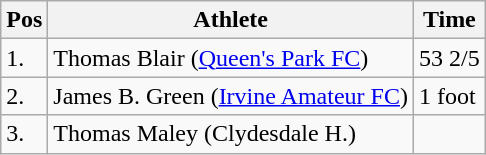<table class="wikitable">
<tr>
<th>Pos</th>
<th>Athlete</th>
<th>Time</th>
</tr>
<tr>
<td>1.</td>
<td>Thomas Blair (<a href='#'>Queen's Park FC</a>)</td>
<td>53 2/5</td>
</tr>
<tr>
<td>2.</td>
<td>James B. Green (<a href='#'>Irvine Amateur FC</a>)</td>
<td>1 foot</td>
</tr>
<tr>
<td>3.</td>
<td>Thomas Maley (Clydesdale H.)</td>
</tr>
</table>
